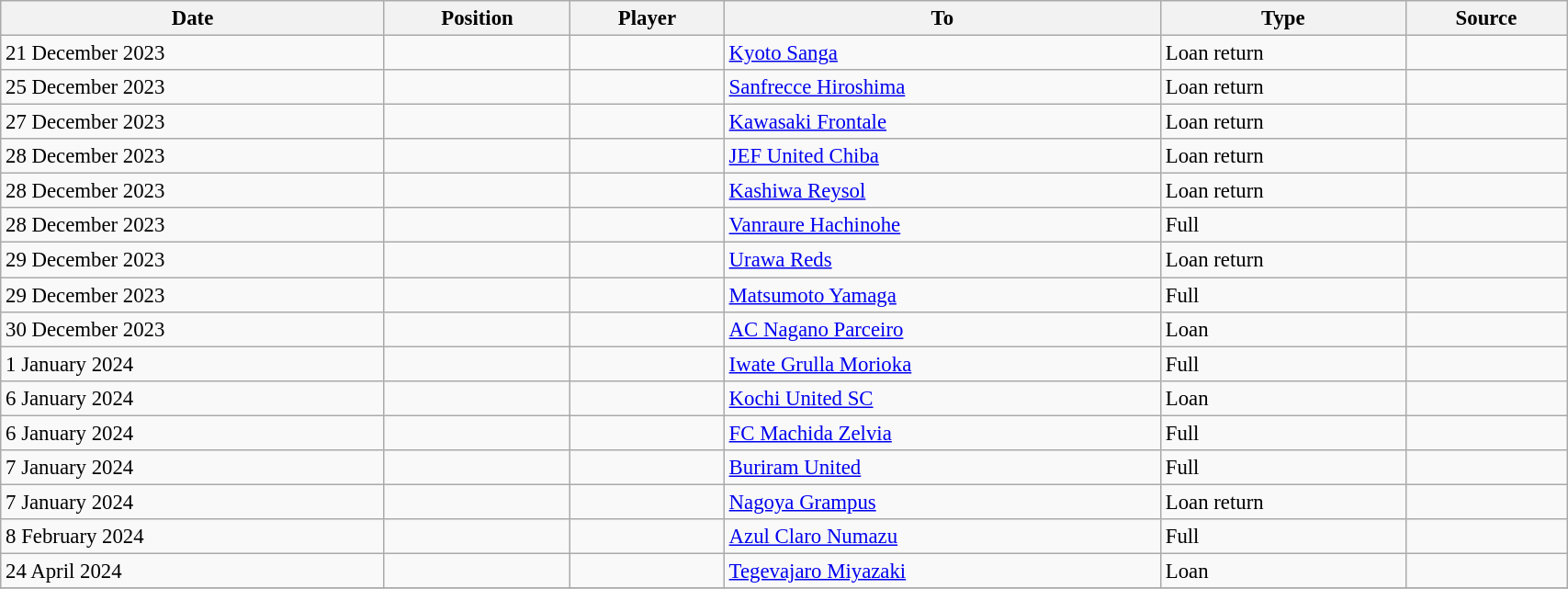<table class="wikitable sortable" style="width:90%; text-align:center; font-size:95%; text-align:left;">
<tr>
<th>Date</th>
<th>Position</th>
<th>Player</th>
<th>To</th>
<th>Type</th>
<th>Source</th>
</tr>
<tr>
<td>21 December 2023</td>
<td></td>
<td></td>
<td> <a href='#'>Kyoto Sanga</a></td>
<td>Loan return</td>
<td></td>
</tr>
<tr>
<td>25 December 2023</td>
<td></td>
<td></td>
<td> <a href='#'>Sanfrecce Hiroshima</a></td>
<td>Loan return</td>
<td></td>
</tr>
<tr>
<td>27 December 2023</td>
<td></td>
<td></td>
<td> <a href='#'>Kawasaki Frontale</a></td>
<td>Loan return</td>
<td></td>
</tr>
<tr>
<td>28 December 2023</td>
<td></td>
<td></td>
<td> <a href='#'>JEF United Chiba</a></td>
<td>Loan return</td>
<td></td>
</tr>
<tr>
<td>28 December 2023</td>
<td></td>
<td></td>
<td> <a href='#'>Kashiwa Reysol</a></td>
<td>Loan return</td>
<td></td>
</tr>
<tr>
<td>28 December 2023</td>
<td></td>
<td></td>
<td> <a href='#'>Vanraure Hachinohe</a></td>
<td>Full</td>
<td></td>
</tr>
<tr>
<td>29 December 2023</td>
<td></td>
<td></td>
<td> <a href='#'>Urawa Reds</a></td>
<td>Loan return</td>
<td></td>
</tr>
<tr>
<td>29 December 2023</td>
<td></td>
<td></td>
<td> <a href='#'>Matsumoto Yamaga</a></td>
<td>Full</td>
<td></td>
</tr>
<tr>
<td>30 December 2023</td>
<td></td>
<td></td>
<td> <a href='#'>AC Nagano Parceiro</a></td>
<td>Loan</td>
<td></td>
</tr>
<tr>
<td>1 January 2024</td>
<td></td>
<td></td>
<td> <a href='#'>Iwate Grulla Morioka</a></td>
<td>Full</td>
<td></td>
</tr>
<tr>
<td>6 January 2024</td>
<td></td>
<td></td>
<td> <a href='#'>Kochi United SC</a></td>
<td>Loan</td>
<td></td>
</tr>
<tr>
<td>6 January 2024</td>
<td></td>
<td></td>
<td> <a href='#'>FC Machida Zelvia</a></td>
<td>Full</td>
<td></td>
</tr>
<tr>
<td>7 January 2024</td>
<td></td>
<td></td>
<td> <a href='#'>Buriram United</a></td>
<td>Full</td>
<td></td>
</tr>
<tr>
<td>7 January 2024</td>
<td></td>
<td></td>
<td> <a href='#'>Nagoya Grampus</a></td>
<td>Loan return</td>
<td></td>
</tr>
<tr>
<td>8 February 2024</td>
<td></td>
<td></td>
<td> <a href='#'>Azul Claro Numazu</a></td>
<td>Full</td>
<td></td>
</tr>
<tr>
<td>24 April 2024</td>
<td></td>
<td></td>
<td> <a href='#'>Tegevajaro Miyazaki</a></td>
<td>Loan</td>
<td></td>
</tr>
<tr>
</tr>
</table>
